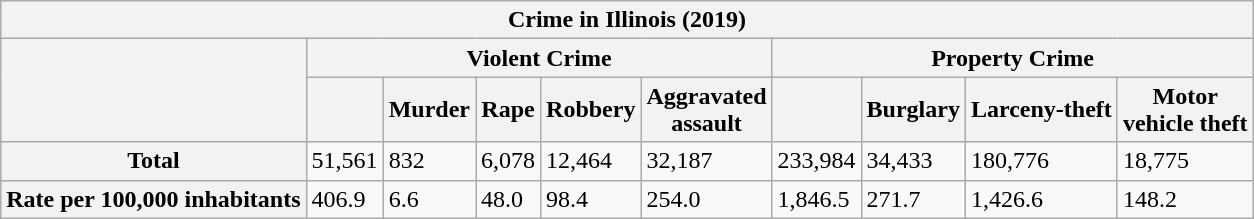<table class="wikitable">
<tr>
<th colspan="10"><strong>Crime in Illinois (2019)</strong></th>
</tr>
<tr>
<th rowspan="2"></th>
<th colspan="5">Violent Crime</th>
<th colspan="4">Property Crime</th>
</tr>
<tr>
<th></th>
<th>Murder</th>
<th>Rape</th>
<th>Robbery</th>
<th>Aggravated<br>assault</th>
<th></th>
<th>Burglary</th>
<th>Larceny-theft</th>
<th>Motor<br>vehicle theft</th>
</tr>
<tr>
<th>Total</th>
<td>51,561</td>
<td>832</td>
<td>6,078</td>
<td>12,464</td>
<td>32,187</td>
<td>233,984</td>
<td>34,433</td>
<td>180,776</td>
<td>18,775</td>
</tr>
<tr>
<th>Rate per 100,000 inhabitants</th>
<td>406.9</td>
<td>6.6</td>
<td>48.0</td>
<td>98.4</td>
<td>254.0</td>
<td>1,846.5</td>
<td>271.7</td>
<td>1,426.6</td>
<td>148.2</td>
</tr>
</table>
